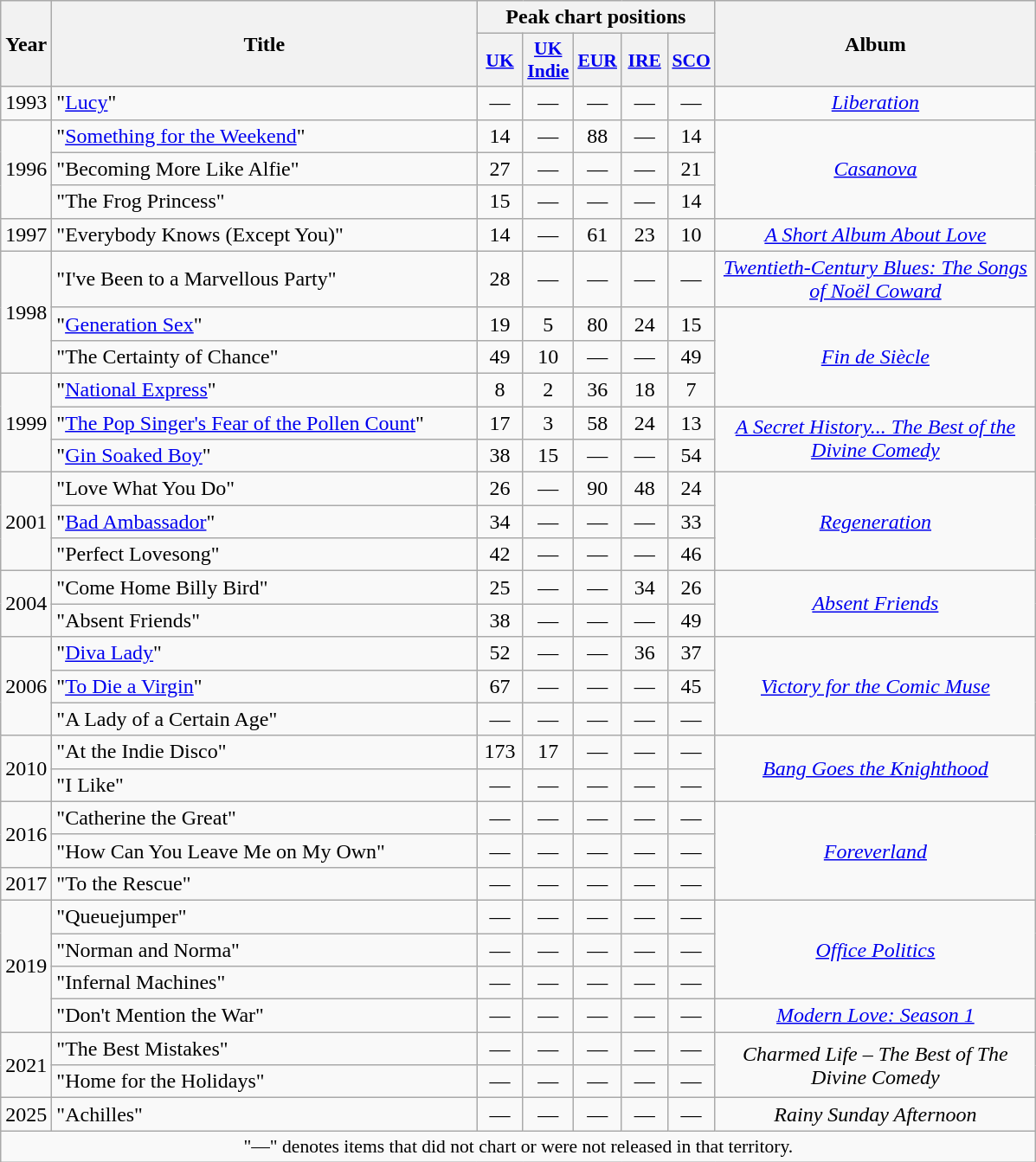<table class="wikitable" style="text-align:center;">
<tr>
<th rowspan="2" style="width:2em;">Year</th>
<th rowspan="2" style="width:20em;">Title</th>
<th colspan="5">Peak chart positions</th>
<th rowspan="2" style="width:15em;">Album</th>
</tr>
<tr>
<th style="width:2em;font-size:90%;"><a href='#'>UK</a><br></th>
<th style="width:2em;font-size:90%;"><a href='#'>UK<br>Indie</a><br></th>
<th style="width:2em;font-size:90%;"><a href='#'>EUR</a><br></th>
<th style="width:2em;font-size:90%;"><a href='#'>IRE</a><br></th>
<th style="width:2em;font-size:90%;"><a href='#'>SCO</a><br></th>
</tr>
<tr>
<td>1993</td>
<td style="text-align:left;">"<a href='#'>Lucy</a>"</td>
<td>—</td>
<td>—</td>
<td>—</td>
<td>—</td>
<td>—</td>
<td><em><a href='#'>Liberation</a></em></td>
</tr>
<tr>
<td rowspan="3">1996</td>
<td style="text-align:left;">"<a href='#'>Something for the Weekend</a>"</td>
<td>14</td>
<td>—</td>
<td>88</td>
<td>—</td>
<td>14</td>
<td rowspan="3"><em><a href='#'>Casanova</a></em></td>
</tr>
<tr>
<td style="text-align:left;">"Becoming More Like Alfie"</td>
<td>27</td>
<td>—</td>
<td>—</td>
<td>—</td>
<td>21</td>
</tr>
<tr>
<td style="text-align:left;">"The Frog Princess"</td>
<td>15</td>
<td>—</td>
<td>—</td>
<td>—</td>
<td>14</td>
</tr>
<tr>
<td>1997</td>
<td style="text-align:left;">"Everybody Knows (Except You)"</td>
<td>14</td>
<td>—</td>
<td>61</td>
<td>23</td>
<td>10</td>
<td><em><a href='#'>A Short Album About Love</a></em></td>
</tr>
<tr>
<td rowspan="3">1998</td>
<td style="text-align:left;">"I've Been to a Marvellous Party"</td>
<td>28</td>
<td>—</td>
<td>—</td>
<td>—</td>
<td>—</td>
<td><em><a href='#'>Twentieth-Century Blues: The Songs of Noël Coward</a></em></td>
</tr>
<tr>
<td style="text-align:left;">"<a href='#'>Generation Sex</a>"</td>
<td>19</td>
<td>5</td>
<td>80</td>
<td>24</td>
<td>15</td>
<td rowspan="3"><em><a href='#'>Fin de Siècle</a></em></td>
</tr>
<tr>
<td style="text-align:left;">"The Certainty of Chance"</td>
<td>49</td>
<td>10</td>
<td>—</td>
<td>—</td>
<td>49</td>
</tr>
<tr>
<td rowspan="3">1999</td>
<td style="text-align:left;">"<a href='#'>National Express</a>"</td>
<td>8</td>
<td>2</td>
<td>36</td>
<td>18</td>
<td>7</td>
</tr>
<tr>
<td style="text-align:left;">"<a href='#'>The Pop Singer's Fear of the Pollen Count</a>"</td>
<td>17</td>
<td>3</td>
<td>58</td>
<td>24</td>
<td>13</td>
<td rowspan="2"><em><a href='#'>A Secret History... The Best of the Divine Comedy</a></em></td>
</tr>
<tr>
<td style="text-align:left;">"<a href='#'>Gin Soaked Boy</a>"</td>
<td>38</td>
<td>15</td>
<td>—</td>
<td>—</td>
<td>54</td>
</tr>
<tr>
<td rowspan="3">2001</td>
<td style="text-align:left;">"Love What You Do"</td>
<td>26</td>
<td>—</td>
<td>90</td>
<td>48</td>
<td>24</td>
<td rowspan="3"><em><a href='#'>Regeneration</a></em></td>
</tr>
<tr>
<td style="text-align:left;">"<a href='#'>Bad Ambassador</a>"</td>
<td>34</td>
<td>—</td>
<td>—</td>
<td>—</td>
<td>33</td>
</tr>
<tr>
<td style="text-align:left;">"Perfect Lovesong"</td>
<td>42</td>
<td>—</td>
<td>—</td>
<td>—</td>
<td>46</td>
</tr>
<tr>
<td rowspan="2">2004</td>
<td style="text-align:left;">"Come Home Billy Bird"</td>
<td>25</td>
<td>—</td>
<td>—</td>
<td>34</td>
<td>26</td>
<td rowspan="2"><em><a href='#'>Absent Friends</a></em></td>
</tr>
<tr>
<td style="text-align:left;">"Absent Friends"</td>
<td>38</td>
<td>—</td>
<td>—</td>
<td>—</td>
<td>49</td>
</tr>
<tr>
<td rowspan="3">2006</td>
<td style="text-align:left;">"<a href='#'>Diva Lady</a>"</td>
<td>52</td>
<td>—</td>
<td>—</td>
<td>36</td>
<td>37</td>
<td rowspan="3"><em><a href='#'>Victory for the Comic Muse</a></em></td>
</tr>
<tr>
<td style="text-align:left;">"<a href='#'>To Die a Virgin</a>"</td>
<td>67</td>
<td>—</td>
<td>—</td>
<td>—</td>
<td>45</td>
</tr>
<tr>
<td style="text-align:left;">"A Lady of a Certain Age"</td>
<td>—</td>
<td>—</td>
<td>—</td>
<td>—</td>
<td>—</td>
</tr>
<tr>
<td rowspan="2">2010</td>
<td style="text-align:left;">"At the Indie Disco"</td>
<td>173</td>
<td>17</td>
<td>—</td>
<td>—</td>
<td>—</td>
<td rowspan="2"><em><a href='#'>Bang Goes the Knighthood</a></em></td>
</tr>
<tr>
<td style="text-align:left;">"I Like"</td>
<td>—</td>
<td>—</td>
<td>—</td>
<td>—</td>
<td>—</td>
</tr>
<tr>
<td rowspan="2">2016</td>
<td style="text-align:left;">"Catherine the Great"</td>
<td>—</td>
<td>—</td>
<td>—</td>
<td>—</td>
<td>—</td>
<td rowspan="3"><em><a href='#'>Foreverland</a></em></td>
</tr>
<tr>
<td style="text-align:left;">"How Can You Leave Me on My Own"</td>
<td>—</td>
<td>—</td>
<td>—</td>
<td>—</td>
<td>—</td>
</tr>
<tr>
<td>2017</td>
<td style="text-align:left;">"To the Rescue"</td>
<td>—</td>
<td>—</td>
<td>—</td>
<td>—</td>
<td>—</td>
</tr>
<tr>
<td rowspan="4">2019</td>
<td style="text-align:left;">"Queuejumper"</td>
<td>—</td>
<td>—</td>
<td>—</td>
<td>—</td>
<td>—</td>
<td rowspan="3"><em><a href='#'>Office Politics</a></em></td>
</tr>
<tr>
<td style="text-align:left;">"Norman and Norma"</td>
<td>—</td>
<td>—</td>
<td>—</td>
<td>—</td>
<td>—</td>
</tr>
<tr>
<td style="text-align:left;">"Infernal Machines"</td>
<td>—</td>
<td>—</td>
<td>—</td>
<td>—</td>
<td>—</td>
</tr>
<tr>
<td style="text-align:left;">"Don't Mention the War"</td>
<td>—</td>
<td>—</td>
<td>—</td>
<td>—</td>
<td>—</td>
<td><em><a href='#'>Modern Love: Season 1</a></em></td>
</tr>
<tr>
<td rowspan="2">2021</td>
<td style="text-align:left;">"The Best Mistakes"</td>
<td>—</td>
<td>—</td>
<td>—</td>
<td>—</td>
<td>—</td>
<td rowspan="2"><em>Charmed Life – The Best of The Divine Comedy</em></td>
</tr>
<tr>
<td style="text-align:left;">"Home for the Holidays"</td>
<td>—</td>
<td>—</td>
<td>—</td>
<td>—</td>
<td>—</td>
</tr>
<tr>
<td>2025</td>
<td style="text-align:left;">"Achilles"</td>
<td>—</td>
<td>—</td>
<td>—</td>
<td>—</td>
<td>—</td>
<td><em>Rainy Sunday Afternoon</em></td>
</tr>
<tr>
<td colspan="15" style="font-size:90%">"—" denotes items that did not chart or were not released in that territory.</td>
</tr>
</table>
